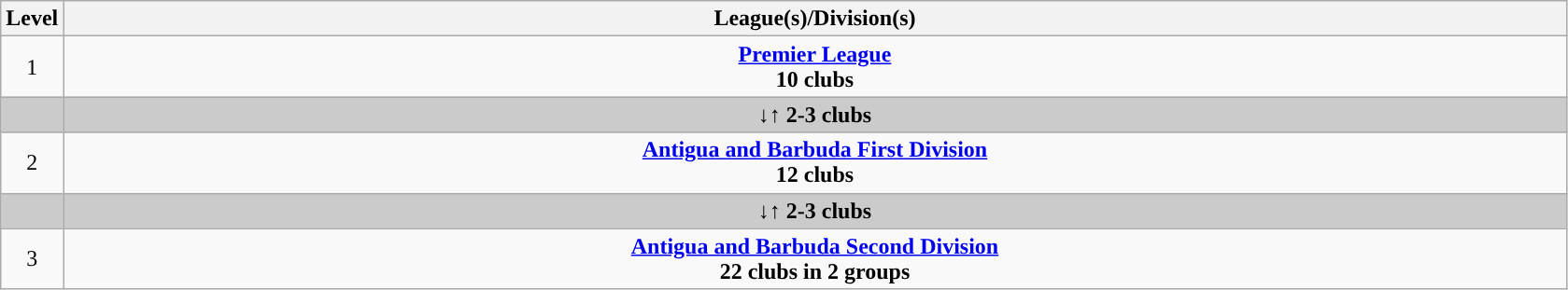<table class="wikitable" style="text-align: center;">
<tr>
<th>Level</th>
<th colspan="12">League(s)/Division(s)</th>
</tr>
<tr>
<td>1</td>
<td colspan="12"><strong><a href='#'>Premier League</a></strong><br><strong>10 clubs</strong></td>
</tr>
<tr style="background:#CBCBCB">
<td style="width:4%;"></td>
<td colspan="9" style="width:96%;"><strong>↓↑ 2-3 clubs</strong></td>
</tr>
<tr>
<td>2</td>
<td colspan="12"><strong><a href='#'>Antigua and Barbuda First Division</a></strong><br><strong>12 clubs</strong></td>
</tr>
<tr style="background:#CBCBCB">
<td style="width:4%;"></td>
<td colspan="9" style="width:96%;"><strong>↓↑ 2-3 clubs</strong></td>
</tr>
<tr>
<td>3</td>
<td colspan="12"><strong><a href='#'>Antigua and Barbuda Second Division</a></strong><br><strong>22 clubs in 2 groups</strong></td>
</tr>
</table>
